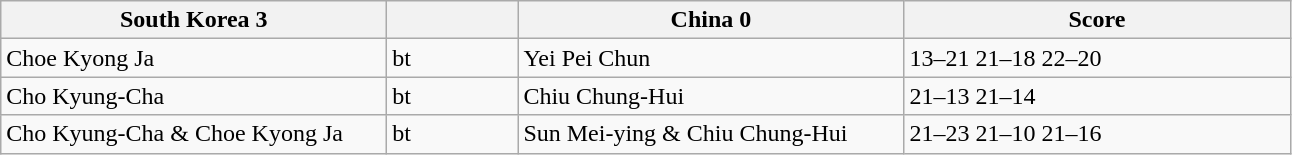<table class="wikitable">
<tr>
<th width=250> South Korea 3</th>
<th width=80></th>
<th width=250> China 0</th>
<th width=250>Score</th>
</tr>
<tr>
<td>Choe Kyong Ja</td>
<td>bt</td>
<td>Yei Pei Chun</td>
<td>13–21 21–18 22–20</td>
</tr>
<tr>
<td>Cho Kyung-Cha</td>
<td>bt</td>
<td>Chiu Chung-Hui</td>
<td>21–13 21–14</td>
</tr>
<tr>
<td>Cho Kyung-Cha & Choe Kyong Ja</td>
<td>bt</td>
<td>Sun Mei-ying & Chiu Chung-Hui</td>
<td>21–23 21–10 21–16</td>
</tr>
</table>
